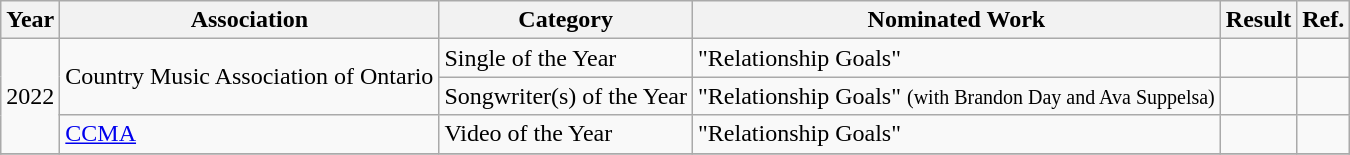<table class="wikitable">
<tr>
<th>Year</th>
<th>Association</th>
<th>Category</th>
<th>Nominated Work</th>
<th>Result</th>
<th>Ref.</th>
</tr>
<tr>
<td rowspan="3">2022</td>
<td rowspan="2">Country Music Association of Ontario</td>
<td>Single of the Year</td>
<td>"Relationship Goals"</td>
<td></td>
<td></td>
</tr>
<tr>
<td>Songwriter(s) of the Year</td>
<td>"Relationship Goals" <small>(with Brandon Day and Ava Suppelsa)</small></td>
<td></td>
<td></td>
</tr>
<tr>
<td><a href='#'>CCMA</a></td>
<td>Video of the Year</td>
<td>"Relationship Goals"</td>
<td></td>
<td></td>
</tr>
<tr>
</tr>
</table>
